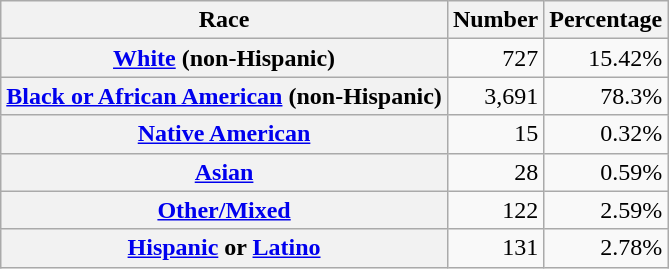<table class="wikitable" style="text-align:right">
<tr>
<th scope="col">Race</th>
<th scope="col">Number</th>
<th scope="col">Percentage</th>
</tr>
<tr>
<th scope="row"><a href='#'>White</a> (non-Hispanic)</th>
<td>727</td>
<td>15.42%</td>
</tr>
<tr>
<th scope="row"><a href='#'>Black or African American</a> (non-Hispanic)</th>
<td>3,691</td>
<td>78.3%</td>
</tr>
<tr>
<th scope="row"><a href='#'>Native American</a></th>
<td>15</td>
<td>0.32%</td>
</tr>
<tr>
<th scope="row"><a href='#'>Asian</a></th>
<td>28</td>
<td>0.59%</td>
</tr>
<tr>
<th scope="row"><a href='#'>Other/Mixed</a></th>
<td>122</td>
<td>2.59%</td>
</tr>
<tr>
<th scope="row"><a href='#'>Hispanic</a> or <a href='#'>Latino</a></th>
<td>131</td>
<td>2.78%</td>
</tr>
</table>
